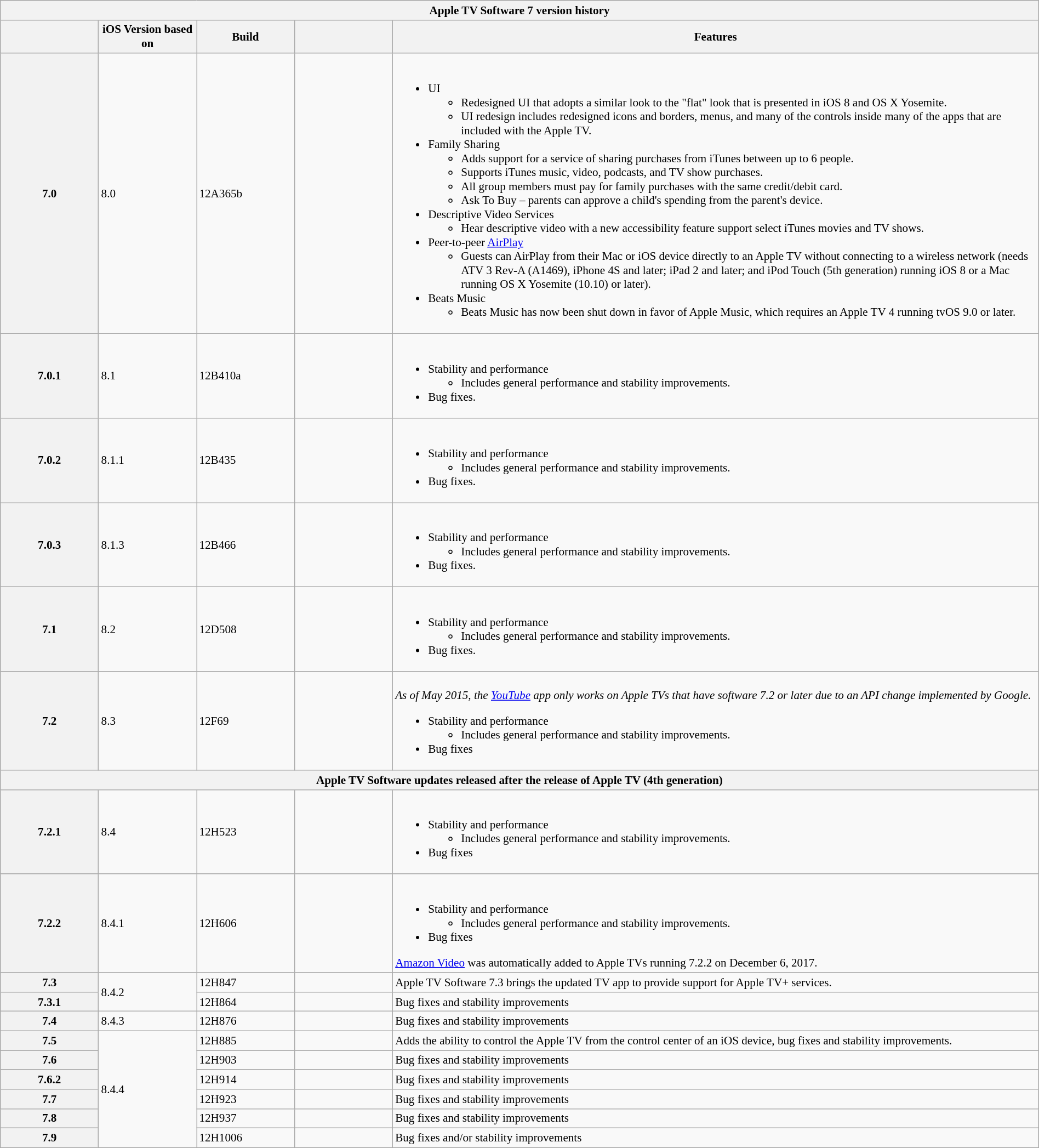<table class="wikitable mw-collapsible mw-collapsed" style="width:100%; font-size:88%;">
<tr>
<th id="8.4.2a" colspan="5">Apple TV Software 7 version history</th>
</tr>
<tr>
<th style="width:8em;"></th>
<th style="width:8em;">iOS Version based on</th>
<th style="width:8em;">Build</th>
<th style="width:8em;"></th>
<th>Features</th>
</tr>
<tr>
<th>7.0</th>
<td>8.0</td>
<td>12A365b</td>
<td></td>
<td><br><ul><li>UI<ul><li>Redesigned UI that adopts a similar look to the "flat" look that is presented in iOS 8 and OS X Yosemite.</li><li>UI redesign includes redesigned icons and borders, menus, and many of the controls inside many of the apps that are included with the Apple TV.</li></ul></li><li>Family Sharing<ul><li>Adds support for a service of sharing purchases from iTunes between up to 6 people.</li><li>Supports iTunes music, video, podcasts, and TV show purchases.</li><li>All group members must pay for family purchases with the same credit/debit card.</li><li>Ask To Buy – parents can approve a child's spending from the parent's device.</li></ul></li><li>Descriptive Video Services<ul><li>Hear descriptive video with a new accessibility feature support select iTunes movies and TV shows.</li></ul></li><li>Peer-to-peer <a href='#'>AirPlay</a><ul><li>Guests can AirPlay from their Mac or iOS device directly to an Apple TV without connecting to a wireless network (needs ATV 3 Rev-A (A1469), iPhone 4S and later; iPad 2 and later; and iPod Touch (5th generation) running iOS 8 or a Mac running OS X Yosemite (10.10) or later).</li></ul></li><li>Beats Music<ul><li>Beats Music has now been shut down in favor of Apple Music, which requires an Apple TV 4 running tvOS 9.0 or later.</li></ul></li></ul></td>
</tr>
<tr>
<th>7.0.1</th>
<td>8.1</td>
<td>12B410a</td>
<td></td>
<td><br><ul><li>Stability and performance<ul><li>Includes general performance and stability improvements.</li></ul></li><li>Bug fixes.</li></ul></td>
</tr>
<tr>
<th>7.0.2</th>
<td>8.1.1</td>
<td>12B435</td>
<td></td>
<td><br><ul><li>Stability and performance<ul><li>Includes general performance and stability improvements.</li></ul></li><li>Bug fixes.</li></ul></td>
</tr>
<tr>
<th>7.0.3</th>
<td>8.1.3</td>
<td>12B466</td>
<td></td>
<td><br><ul><li>Stability and performance<ul><li>Includes general performance and stability improvements.</li></ul></li><li>Bug fixes.</li></ul></td>
</tr>
<tr>
<th>7.1</th>
<td>8.2</td>
<td>12D508</td>
<td></td>
<td><br><ul><li>Stability and performance<ul><li>Includes general performance and stability improvements.</li></ul></li><li>Bug fixes.</li></ul></td>
</tr>
<tr>
<th>7.2</th>
<td>8.3</td>
<td>12F69</td>
<td></td>
<td><br><em>As of May 2015, the <a href='#'>YouTube</a> app only works on Apple TVs that have software 7.2 or later due to an API change implemented by Google.</em><ul><li>Stability and performance<ul><li>Includes general performance and stability improvements.</li></ul></li><li>Bug fixes</li></ul></td>
</tr>
<tr>
<th colspan=5>Apple TV Software updates released after the release of Apple TV (4th generation)</th>
</tr>
<tr>
<th>7.2.1</th>
<td>8.4</td>
<td>12H523</td>
<td></td>
<td><br><ul><li>Stability and performance<ul><li>Includes general performance and stability improvements.</li></ul></li><li>Bug fixes</li></ul></td>
</tr>
<tr>
<th>7.2.2</th>
<td rowspan="1">8.4.1</td>
<td>12H606</td>
<td></td>
<td><br><ul><li>Stability and performance<ul><li>Includes general performance and stability improvements.</li></ul></li><li>Bug fixes</li></ul><a href='#'>Amazon Video</a> was automatically added to Apple TVs running 7.2.2 on December 6, 2017.</td>
</tr>
<tr>
<th>7.3</th>
<td rowspan="2">8.4.2</td>
<td>12H847</td>
<td></td>
<td>Apple TV Software 7.3 brings the updated TV app to provide support for Apple TV+ services.</td>
</tr>
<tr>
<th>7.3.1</th>
<td>12H864</td>
<td></td>
<td>Bug fixes and stability improvements</td>
</tr>
<tr>
<th>7.4</th>
<td>8.4.3</td>
<td>12H876</td>
<td></td>
<td>Bug fixes and stability improvements</td>
</tr>
<tr>
<th>7.5</th>
<td rowspan="6">8.4.4</td>
<td>12H885</td>
<td></td>
<td>Adds the ability to control the Apple TV from the control center of an iOS device, bug fixes and stability improvements.</td>
</tr>
<tr>
<th>7.6</th>
<td>12H903</td>
<td></td>
<td>Bug fixes and stability improvements</td>
</tr>
<tr>
<th>7.6.2</th>
<td>12H914</td>
<td></td>
<td>Bug fixes and stability improvements</td>
</tr>
<tr>
<th>7.7</th>
<td>12H923</td>
<td></td>
<td>Bug fixes and stability improvements</td>
</tr>
<tr>
<th>7.8</th>
<td>12H937</td>
<td></td>
<td>Bug fixes and stability improvements</td>
</tr>
<tr>
<th>7.9</th>
<td>12H1006</td>
<td></td>
<td>Bug fixes and/or stability improvements</td>
</tr>
</table>
